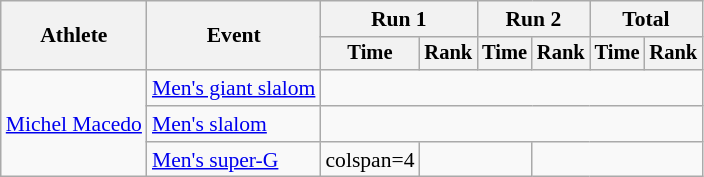<table class="wikitable" style="font-size:90%">
<tr>
<th rowspan=2>Athlete</th>
<th rowspan=2>Event</th>
<th colspan=2>Run 1</th>
<th colspan=2>Run 2</th>
<th colspan=2>Total</th>
</tr>
<tr style="font-size:95%">
<th>Time</th>
<th>Rank</th>
<th>Time</th>
<th>Rank</th>
<th>Time</th>
<th>Rank</th>
</tr>
<tr align=center>
<td align=left rowspan=3><a href='#'>Michel Macedo</a></td>
<td align=left><a href='#'>Men's giant slalom</a></td>
<td colspan=6></td>
</tr>
<tr align=center>
<td align=left><a href='#'>Men's slalom</a></td>
<td colspan=6></td>
</tr>
<tr align=center>
<td align=left><a href='#'>Men's super-G</a></td>
<td>colspan=4 </td>
<td colspan=2></td>
</tr>
</table>
